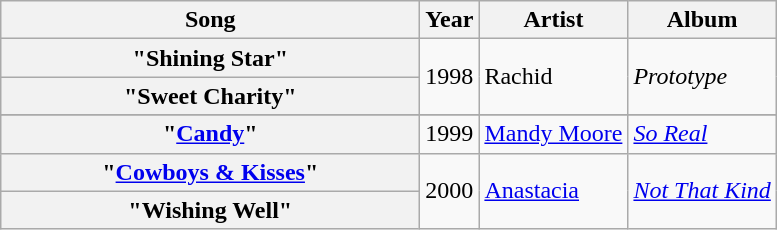<table class="wikitable plainrowheaders">
<tr>
<th scope="col" style="width:17em;">Song</th>
<th scope="col" style="width:1em;">Year</th>
<th scope="col">Artist</th>
<th scope="col">Album</th>
</tr>
<tr>
<th scope="row">"Shining Star"</th>
<td rowspan="2">1998</td>
<td rowspan="2">Rachid</td>
<td rowspan="2"><em>Prototype</em></td>
</tr>
<tr>
<th scope="row">"Sweet Charity"</th>
</tr>
<tr>
</tr>
<tr>
<th scope="row">"<a href='#'>Candy</a>"</th>
<td>1999</td>
<td><a href='#'>Mandy Moore</a></td>
<td><em><a href='#'>So Real</a></em></td>
</tr>
<tr>
<th scope="row">"<a href='#'>Cowboys & Kisses</a>"</th>
<td rowspan="2">2000</td>
<td rowspan="2"><a href='#'>Anastacia</a></td>
<td rowspan="2"><em><a href='#'>Not That Kind</a></em></td>
</tr>
<tr>
<th scope="row">"Wishing Well"</th>
</tr>
</table>
